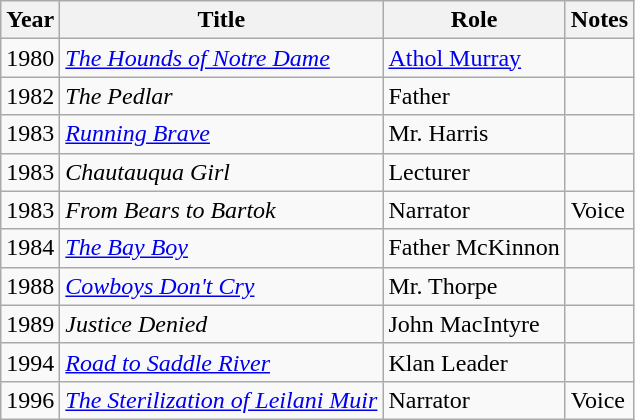<table class="wikitable sortable">
<tr>
<th>Year</th>
<th>Title</th>
<th>Role</th>
<th>Notes</th>
</tr>
<tr>
<td>1980</td>
<td><em><a href='#'>The Hounds of Notre Dame</a></em></td>
<td><a href='#'>Athol Murray</a></td>
<td></td>
</tr>
<tr>
<td>1982</td>
<td><em>The Pedlar</em></td>
<td>Father</td>
<td></td>
</tr>
<tr>
<td>1983</td>
<td><em><a href='#'>Running Brave</a></em></td>
<td>Mr. Harris</td>
<td></td>
</tr>
<tr>
<td>1983</td>
<td><em>Chautauqua Girl</em></td>
<td>Lecturer</td>
<td></td>
</tr>
<tr>
<td>1983</td>
<td><em>From Bears to Bartok</em></td>
<td>Narrator</td>
<td>Voice</td>
</tr>
<tr>
<td>1984</td>
<td><em><a href='#'>The Bay Boy</a></em></td>
<td>Father McKinnon</td>
<td></td>
</tr>
<tr>
<td>1988</td>
<td><a href='#'><em>Cowboys Don't Cry</em></a></td>
<td>Mr. Thorpe</td>
<td></td>
</tr>
<tr>
<td>1989</td>
<td><em>Justice Denied</em></td>
<td>John MacIntyre</td>
<td></td>
</tr>
<tr>
<td>1994</td>
<td><em><a href='#'>Road to Saddle River</a></em></td>
<td>Klan Leader</td>
<td></td>
</tr>
<tr>
<td>1996</td>
<td><em><a href='#'>The Sterilization of Leilani Muir</a></em></td>
<td>Narrator</td>
<td>Voice</td>
</tr>
</table>
